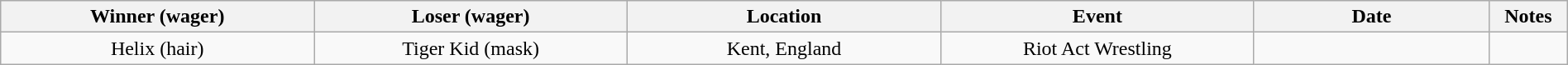<table class="wikitable sortable"  style="width:100%; text-align:center;">
<tr>
<th style="width:20%;" scope="col">Winner (wager)</th>
<th style="width:20%;" scope="col">Loser (wager)</th>
<th style="width:20%;" scope="col">Location</th>
<th style="width:20%;" scope="col">Event</th>
<th style="width:15%;" scope="col">Date</th>
<th class="unsortable"  style="width:5%;" scope="col">Notes</th>
</tr>
<tr>
<td>Helix (hair)</td>
<td>Tiger Kid (mask)</td>
<td>Kent, England</td>
<td>Riot Act Wrestling</td>
<td></td>
<td></td>
</tr>
</table>
